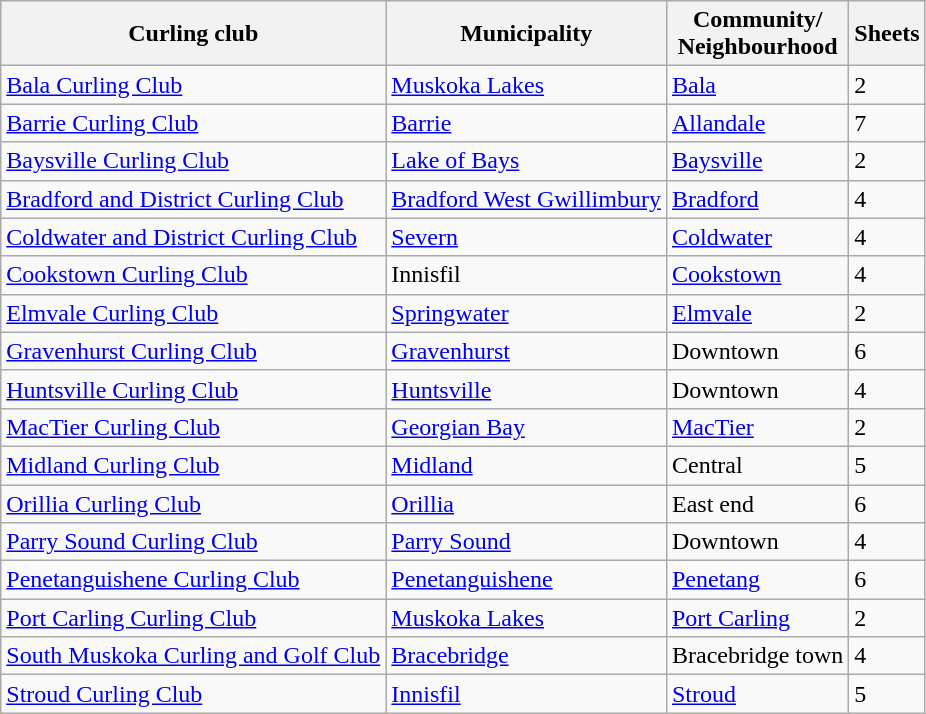<table class="wikitable">
<tr>
<th>Curling club</th>
<th>Municipality</th>
<th>Community/<br>Neighbourhood</th>
<th>Sheets</th>
</tr>
<tr>
<td><a href='#'>Bala Curling Club</a></td>
<td><a href='#'>Muskoka Lakes</a></td>
<td><a href='#'>Bala</a></td>
<td>2</td>
</tr>
<tr>
<td><a href='#'>Barrie Curling Club</a></td>
<td><a href='#'>Barrie</a></td>
<td><a href='#'>Allandale</a></td>
<td>7</td>
</tr>
<tr>
<td><a href='#'>Baysville Curling Club</a></td>
<td><a href='#'>Lake of Bays</a></td>
<td><a href='#'>Baysville</a></td>
<td>2</td>
</tr>
<tr>
<td><a href='#'>Bradford and District Curling Club</a></td>
<td><a href='#'>Bradford West Gwillimbury</a></td>
<td><a href='#'>Bradford</a></td>
<td>4</td>
</tr>
<tr>
<td><a href='#'>Coldwater and District Curling Club</a></td>
<td><a href='#'>Severn</a></td>
<td><a href='#'>Coldwater</a></td>
<td>4</td>
</tr>
<tr>
<td><a href='#'>Cookstown Curling Club</a></td>
<td>Innisfil</td>
<td><a href='#'>Cookstown</a></td>
<td>4</td>
</tr>
<tr>
<td><a href='#'>Elmvale Curling Club</a></td>
<td><a href='#'>Springwater</a></td>
<td><a href='#'>Elmvale</a></td>
<td>2</td>
</tr>
<tr>
<td><a href='#'>Gravenhurst Curling Club</a></td>
<td><a href='#'>Gravenhurst</a></td>
<td>Downtown</td>
<td>6</td>
</tr>
<tr>
<td><a href='#'>Huntsville Curling Club</a></td>
<td><a href='#'>Huntsville</a></td>
<td>Downtown</td>
<td>4</td>
</tr>
<tr>
<td><a href='#'>MacTier Curling Club</a></td>
<td><a href='#'>Georgian Bay</a></td>
<td><a href='#'>MacTier</a></td>
<td>2</td>
</tr>
<tr>
<td><a href='#'>Midland Curling Club</a></td>
<td><a href='#'>Midland</a></td>
<td>Central</td>
<td>5</td>
</tr>
<tr>
<td><a href='#'>Orillia Curling Club</a></td>
<td><a href='#'>Orillia</a></td>
<td>East end</td>
<td>6</td>
</tr>
<tr>
<td><a href='#'>Parry Sound Curling Club</a></td>
<td><a href='#'>Parry Sound</a></td>
<td>Downtown</td>
<td>4</td>
</tr>
<tr>
<td><a href='#'>Penetanguishene Curling Club</a></td>
<td><a href='#'>Penetanguishene</a></td>
<td><a href='#'>Penetang</a></td>
<td>6</td>
</tr>
<tr>
<td><a href='#'>Port Carling Curling Club</a></td>
<td><a href='#'>Muskoka Lakes</a></td>
<td><a href='#'>Port Carling</a></td>
<td>2</td>
</tr>
<tr>
<td><a href='#'>South Muskoka Curling and Golf Club</a></td>
<td><a href='#'>Bracebridge</a></td>
<td>Bracebridge town</td>
<td>4</td>
</tr>
<tr>
<td><a href='#'>Stroud Curling Club</a></td>
<td><a href='#'>Innisfil</a></td>
<td><a href='#'>Stroud</a></td>
<td>5</td>
</tr>
</table>
